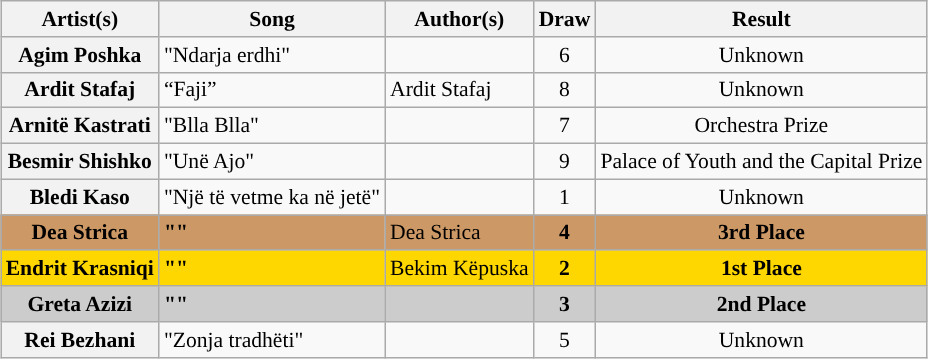<table class="wikitable sortable plainrowheaders" align="center" style="margin: 1em auto 1em auto; font-size: 90%;">
<tr>
<th scope="col">Artist(s)</th>
<th scope="col">Song</th>
<th scope="col" class="unsortable">Author(s)</th>
<th scope="col">Draw</th>
<th scope="col">Result</th>
</tr>
<tr>
<th>Agim Poshka</th>
<td>"Ndarja erdhi"</td>
<td></td>
<td style="text-align:center">6</td>
<td style="text-align:center">Unknown</td>
</tr>
<tr>
<th>Ardit Stafaj</th>
<td>“Faji”</td>
<td>Ardit Stafaj</td>
<td style="text-align:center">8</td>
<td style="text-align:center">Unknown</td>
</tr>
<tr>
<th>Arnitë Kastrati</th>
<td>"Blla Blla"</td>
<td></td>
<td style="text-align:center">7</td>
<td style="text-align:center">Orchestra Prize</td>
</tr>
<tr>
<th>Besmir Shishko</th>
<td>"Unë Ajo"</td>
<td></td>
<td style="text-align:center">9</td>
<td style="text-align:center">Palace of Youth and the Capital Prize</td>
</tr>
<tr>
<th>Bledi Kaso</th>
<td>"Një të vetme ka në jetë"</td>
<td></td>
<td style="text-align:center">1</td>
<td style="text-align:center">Unknown</td>
</tr>
<tr style="background-color:#C96;">
<th scope="row" style="background-color:#C96;"><strong>Dea Strica</strong></th>
<td><strong>""</strong></td>
<td>Dea Strica</td>
<td style="text-align:center"><strong>4</strong></td>
<td style="text-align:center"><strong>3rd Place</strong></td>
</tr>
<tr style="background-color:#FFD700;">
<th scope="row" style="background-color:#FFD700;"><strong>Endrit Krasniqi</strong></th>
<td><strong>""</strong></td>
<td>Bekim Këpuska</td>
<td style="text-align:center"><strong>2</strong></td>
<td style="text-align:center"><strong>1st Place</strong></td>
</tr>
<tr style="background-color:#CCC;">
<th scope="row" style="background-color:#CCC;"><strong>Greta Azizi</strong></th>
<td><strong>""</strong></td>
<td></td>
<td style="text-align:center"><strong>3</strong></td>
<td style="text-align:center"><strong>2nd Place</strong></td>
</tr>
<tr>
<th>Rei Bezhani</th>
<td>"Zonja tradhëti"</td>
<td></td>
<td style="text-align:center">5</td>
<td style="text-align:center">Unknown</td>
</tr>
</table>
